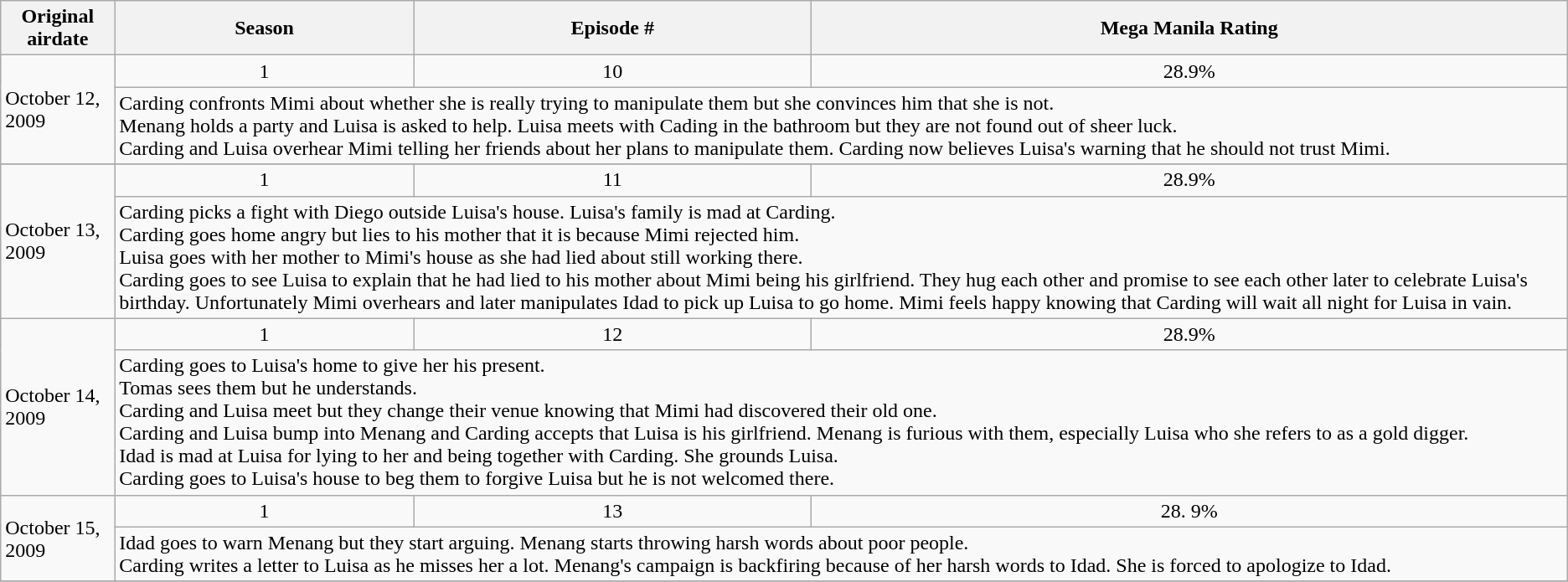<table class="wikitable">
<tr>
<th>Original airdate</th>
<th>Season</th>
<th>Episode #</th>
<th>Mega Manila Rating</th>
</tr>
<tr>
<td rowspan="2">October 12, 2009</td>
<td align="center">1</td>
<td align="center">10</td>
<td align="center">28.9%</td>
</tr>
<tr>
<td colspan="5">Carding confronts Mimi about whether she is really trying to manipulate them but she convinces him that she is not.<br>Menang holds a party and Luisa is asked to help. Luisa meets with Cading in the bathroom but they are not found out of sheer luck.<br>Carding and Luisa overhear Mimi telling her friends about her plans to manipulate them. Carding now believes Luisa's warning that he should not trust Mimi.</td>
</tr>
<tr>
</tr>
<tr>
<td rowspan="2">October 13, 2009</td>
<td align="center">1</td>
<td align="center">11</td>
<td align="center">28.9%</td>
</tr>
<tr>
<td colspan="5">Carding picks a fight with Diego outside Luisa's house. Luisa's family is mad at Carding.<br>Carding goes home angry but lies to his mother that it is because Mimi rejected him.<br>Luisa goes with her mother to Mimi's house as she had lied about still working there.<br>Carding goes to see Luisa to explain that he had lied to his mother about Mimi being his girlfriend. They hug each other and promise to see each other later to celebrate Luisa's birthday. Unfortunately Mimi overhears and later manipulates Idad to pick up Luisa to go home. Mimi feels happy knowing that Carding will wait all night for Luisa in vain.</td>
</tr>
<tr>
<td rowspan="2">October 14, 2009</td>
<td align="center">1</td>
<td align="center">12</td>
<td align="center">28.9%</td>
</tr>
<tr>
<td colspan="5">Carding goes to Luisa's home to give her his present.<br>Tomas sees them but he understands.<br>Carding and Luisa meet but they change their venue knowing that Mimi had discovered their old one.<br>Carding and Luisa bump into Menang and Carding accepts that Luisa is his girlfriend. Menang is furious with them, especially Luisa who she refers to as a gold digger.<br>Idad is mad at Luisa for lying to her and being together with Carding. She grounds Luisa.<br>Carding goes to Luisa's house to beg them to forgive Luisa but he is not welcomed there.</td>
</tr>
<tr>
<td rowspan="2">October 15, 2009</td>
<td align="center">1</td>
<td align="center">13</td>
<td align="center">28. 9%</td>
</tr>
<tr>
<td colspan="5">Idad goes to warn Menang but they start arguing. Menang starts throwing harsh words about poor people.<br>Carding writes a letter to Luisa as he misses her a lot.
Menang's campaign is backfiring because of her harsh words to Idad. She is forced to apologize to Idad.</td>
</tr>
<tr>
</tr>
</table>
